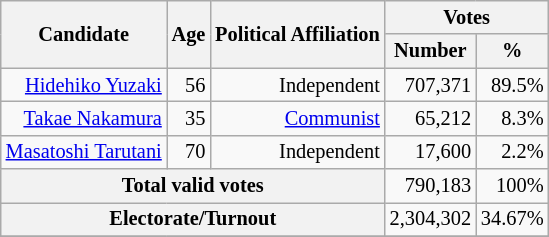<table class="wikitable sortable" style="text-align:right; font-size:85%">
<tr>
<th rowspan="2">Candidate</th>
<th rowspan="2">Age</th>
<th rowspan="2">Political Affiliation</th>
<th colspan="2">Votes</th>
</tr>
<tr>
<th>Number</th>
<th>%</th>
</tr>
<tr>
<td><a href='#'>Hidehiko Yuzaki</a></td>
<td>56</td>
<td>Independent</td>
<td>707,371</td>
<td>89.5%</td>
</tr>
<tr>
<td><a href='#'>Takae Nakamura</a></td>
<td>35</td>
<td><a href='#'>Communist</a></td>
<td>65,212</td>
<td>8.3%</td>
</tr>
<tr>
<td><a href='#'>Masatoshi Tarutani</a></td>
<td>70</td>
<td>Independent</td>
<td>17,600</td>
<td>2.2%</td>
</tr>
<tr>
<th colspan="3">Total valid votes</th>
<td>790,183</td>
<td>100%</td>
</tr>
<tr>
<th colspan="3">Electorate/Turnout</th>
<td>2,304,302</td>
<td>34.67%</td>
</tr>
<tr>
</tr>
</table>
